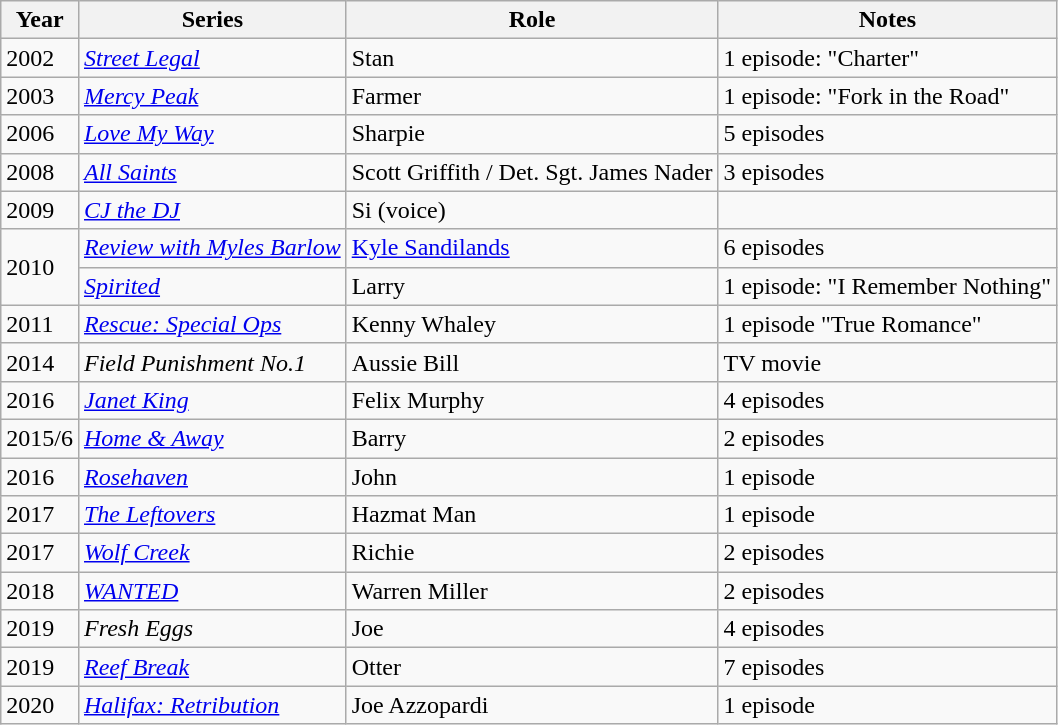<table class="wikitable">
<tr>
<th>Year</th>
<th>Series</th>
<th>Role</th>
<th>Notes</th>
</tr>
<tr>
<td>2002</td>
<td><em><a href='#'>Street Legal</a></em></td>
<td>Stan</td>
<td>1 episode: "Charter"</td>
</tr>
<tr>
<td>2003</td>
<td><em><a href='#'>Mercy Peak</a></em></td>
<td>Farmer</td>
<td>1 episode: "Fork in the Road"</td>
</tr>
<tr>
<td>2006</td>
<td><em><a href='#'>Love My Way</a></em></td>
<td>Sharpie</td>
<td>5 episodes</td>
</tr>
<tr>
<td>2008</td>
<td><em><a href='#'>All Saints</a></em></td>
<td>Scott Griffith / Det. Sgt. James Nader</td>
<td>3 episodes</td>
</tr>
<tr>
<td>2009</td>
<td><em><a href='#'>CJ the DJ</a></em></td>
<td>Si (voice)</td>
<td></td>
</tr>
<tr>
<td rowspan = '2'>2010</td>
<td><em><a href='#'>Review with Myles Barlow</a></em></td>
<td><a href='#'>Kyle Sandilands</a></td>
<td>6 episodes</td>
</tr>
<tr>
<td><em><a href='#'>Spirited</a></em></td>
<td>Larry</td>
<td>1 episode: "I Remember Nothing"</td>
</tr>
<tr>
<td>2011</td>
<td><em><a href='#'>Rescue: Special Ops</a></em></td>
<td>Kenny Whaley</td>
<td>1 episode "True Romance"</td>
</tr>
<tr>
<td>2014</td>
<td><em>Field Punishment No.1</em></td>
<td>Aussie Bill</td>
<td>TV movie</td>
</tr>
<tr>
<td>2016</td>
<td><em><a href='#'>Janet King</a></em></td>
<td>Felix Murphy</td>
<td>4 episodes</td>
</tr>
<tr>
<td>2015/6</td>
<td><em><a href='#'>Home & Away</a></em></td>
<td>Barry</td>
<td>2 episodes</td>
</tr>
<tr>
<td>2016</td>
<td><em><a href='#'>Rosehaven</a></em></td>
<td>John</td>
<td>1 episode</td>
</tr>
<tr>
<td>2017</td>
<td><em><a href='#'>The Leftovers</a></em></td>
<td>Hazmat Man</td>
<td>1 episode</td>
</tr>
<tr>
<td>2017</td>
<td><em><a href='#'>Wolf Creek</a></em></td>
<td>Richie</td>
<td>2 episodes</td>
</tr>
<tr>
<td>2018</td>
<td><em><a href='#'>WANTED</a></em></td>
<td>Warren Miller</td>
<td>2 episodes</td>
</tr>
<tr>
<td>2019</td>
<td><em>Fresh Eggs</em></td>
<td>Joe</td>
<td>4 episodes</td>
</tr>
<tr>
<td>2019</td>
<td><em><a href='#'>Reef Break</a></em></td>
<td>Otter</td>
<td>7 episodes</td>
</tr>
<tr>
<td>2020</td>
<td><em><a href='#'>Halifax: Retribution</a></em></td>
<td>Joe Azzopardi</td>
<td>1 episode</td>
</tr>
</table>
